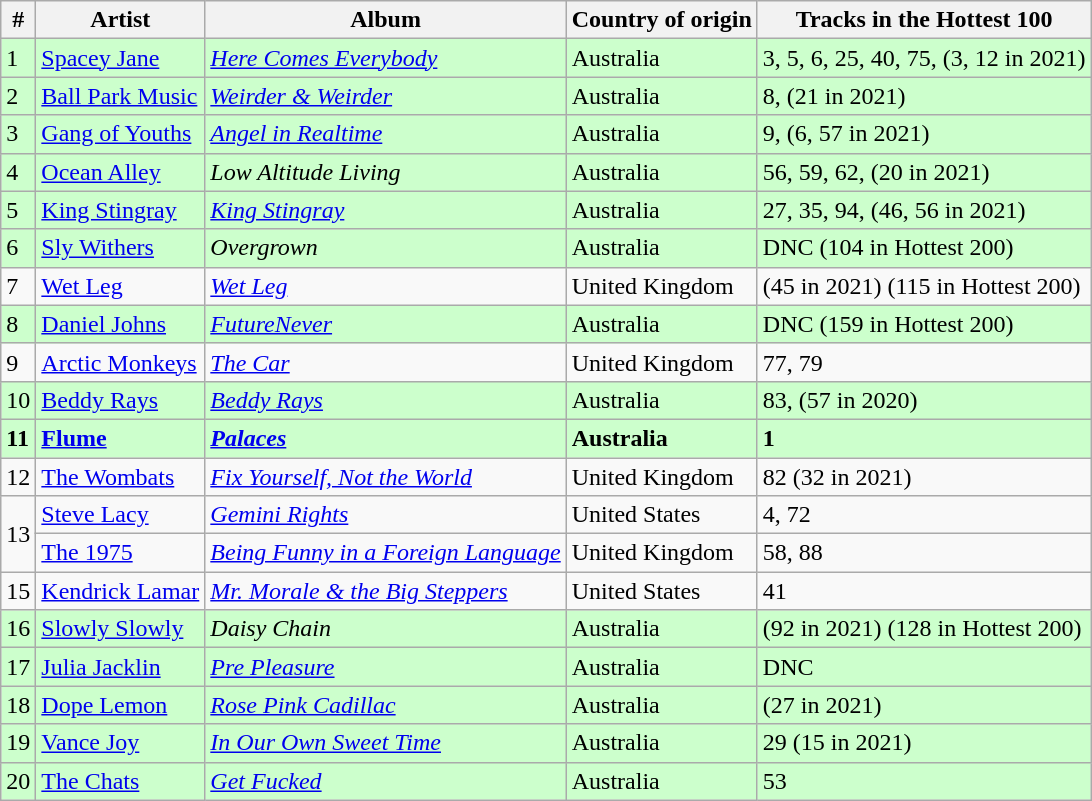<table class="wikitable sortable">
<tr>
<th>#</th>
<th>Artist</th>
<th>Album</th>
<th>Country of origin</th>
<th>Tracks in the Hottest 100</th>
</tr>
<tr style="background-color: #ccffcc">
<td>1</td>
<td><a href='#'>Spacey Jane</a></td>
<td><em><a href='#'>Here Comes Everybody</a></em></td>
<td>Australia</td>
<td>3, 5, 6, 25, 40, 75, (3, 12 in 2021)</td>
</tr>
<tr style="background-color: #ccffcc">
<td>2</td>
<td><a href='#'>Ball Park Music</a></td>
<td><em><a href='#'>Weirder & Weirder</a></em></td>
<td>Australia</td>
<td>8, (21 in 2021)</td>
</tr>
<tr style="background-color: #ccffcc">
<td>3</td>
<td><a href='#'>Gang of Youths</a></td>
<td><em><a href='#'>Angel in Realtime</a></em></td>
<td>Australia</td>
<td>9, (6, 57 in 2021)</td>
</tr>
<tr style="background-color: #ccffcc">
<td>4</td>
<td><a href='#'>Ocean Alley</a></td>
<td><em>Low Altitude Living</em></td>
<td>Australia</td>
<td>56, 59, 62, (20 in 2021)</td>
</tr>
<tr style="background-color: #ccffcc">
<td>5</td>
<td><a href='#'>King Stingray</a></td>
<td><em><a href='#'>King Stingray</a></em></td>
<td>Australia</td>
<td>27, 35, 94, (46, 56 in 2021)</td>
</tr>
<tr style="background-color: #ccffcc">
<td>6</td>
<td><a href='#'>Sly Withers</a></td>
<td><em>Overgrown</em></td>
<td>Australia</td>
<td>DNC (104 in Hottest 200)</td>
</tr>
<tr>
<td>7</td>
<td><a href='#'>Wet Leg</a></td>
<td><em><a href='#'>Wet Leg</a></em></td>
<td>United Kingdom</td>
<td>(45 in 2021) (115 in Hottest 200)</td>
</tr>
<tr style="background-color: #ccffcc">
<td>8</td>
<td><a href='#'>Daniel Johns</a></td>
<td><em><a href='#'>FutureNever</a></em></td>
<td>Australia</td>
<td>DNC (159 in Hottest 200)</td>
</tr>
<tr>
<td>9</td>
<td><a href='#'>Arctic Monkeys</a></td>
<td><em><a href='#'>The Car</a></em></td>
<td>United Kingdom</td>
<td>77, 79</td>
</tr>
<tr style="background-color: #ccffcc">
<td>10</td>
<td><a href='#'>Beddy Rays</a></td>
<td><em><a href='#'>Beddy Rays</a></em></td>
<td>Australia</td>
<td>83, (57 in 2020)</td>
</tr>
<tr style="background-color: #ccffcc">
<td><strong>11</strong></td>
<td><a href='#'><strong>Flume</strong></a></td>
<td><a href='#'><strong><em>Palaces</em></strong></a></td>
<td><strong>Australia</strong></td>
<td><strong>1</strong></td>
</tr>
<tr>
<td>12</td>
<td><a href='#'>The Wombats</a></td>
<td><em><a href='#'>Fix Yourself, Not the World</a></em></td>
<td>United Kingdom</td>
<td>82 (32 in 2021)</td>
</tr>
<tr>
<td rowspan="2">13</td>
<td><a href='#'>Steve Lacy</a></td>
<td><em><a href='#'>Gemini Rights</a></em></td>
<td>United States</td>
<td>4, 72</td>
</tr>
<tr>
<td><a href='#'>The 1975</a></td>
<td><em><a href='#'>Being Funny in a Foreign Language</a></em></td>
<td>United Kingdom</td>
<td>58, 88</td>
</tr>
<tr>
<td>15</td>
<td><a href='#'>Kendrick Lamar</a></td>
<td><em><a href='#'>Mr. Morale & the Big Steppers</a></em></td>
<td>United States</td>
<td>41</td>
</tr>
<tr style="background-color: #ccffcc">
<td>16</td>
<td><a href='#'>Slowly Slowly</a></td>
<td><em>Daisy Chain</em></td>
<td>Australia</td>
<td>(92 in 2021) (128 in Hottest 200)</td>
</tr>
<tr style="background-color: #ccffcc">
<td>17</td>
<td><a href='#'>Julia Jacklin</a></td>
<td><em><a href='#'>Pre Pleasure</a></em></td>
<td>Australia</td>
<td>DNC</td>
</tr>
<tr style="background-color: #ccffcc">
<td>18</td>
<td><a href='#'>Dope Lemon</a></td>
<td><em><a href='#'>Rose Pink Cadillac</a></em></td>
<td>Australia</td>
<td>(27 in 2021)</td>
</tr>
<tr style="background-color: #ccffcc">
<td>19</td>
<td><a href='#'>Vance Joy</a></td>
<td><em><a href='#'>In Our Own Sweet Time</a></em></td>
<td>Australia</td>
<td>29 (15 in 2021)</td>
</tr>
<tr style="background-color: #ccffcc">
<td>20</td>
<td><a href='#'>The Chats</a></td>
<td><em><a href='#'>Get Fucked</a></em></td>
<td>Australia</td>
<td>53</td>
</tr>
</table>
